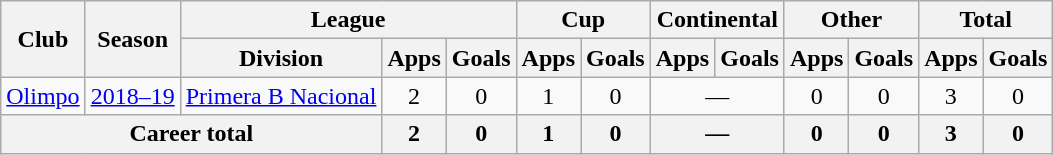<table class="wikitable" style="text-align:center">
<tr>
<th rowspan="2">Club</th>
<th rowspan="2">Season</th>
<th colspan="3">League</th>
<th colspan="2">Cup</th>
<th colspan="2">Continental</th>
<th colspan="2">Other</th>
<th colspan="2">Total</th>
</tr>
<tr>
<th>Division</th>
<th>Apps</th>
<th>Goals</th>
<th>Apps</th>
<th>Goals</th>
<th>Apps</th>
<th>Goals</th>
<th>Apps</th>
<th>Goals</th>
<th>Apps</th>
<th>Goals</th>
</tr>
<tr>
<td rowspan="1"><a href='#'>Olimpo</a></td>
<td><a href='#'>2018–19</a></td>
<td rowspan="1"><a href='#'>Primera B Nacional</a></td>
<td>2</td>
<td>0</td>
<td>1</td>
<td>0</td>
<td colspan="2">—</td>
<td>0</td>
<td>0</td>
<td>3</td>
<td>0</td>
</tr>
<tr>
<th colspan="3">Career total</th>
<th>2</th>
<th>0</th>
<th>1</th>
<th>0</th>
<th colspan="2">—</th>
<th>0</th>
<th>0</th>
<th>3</th>
<th>0</th>
</tr>
</table>
